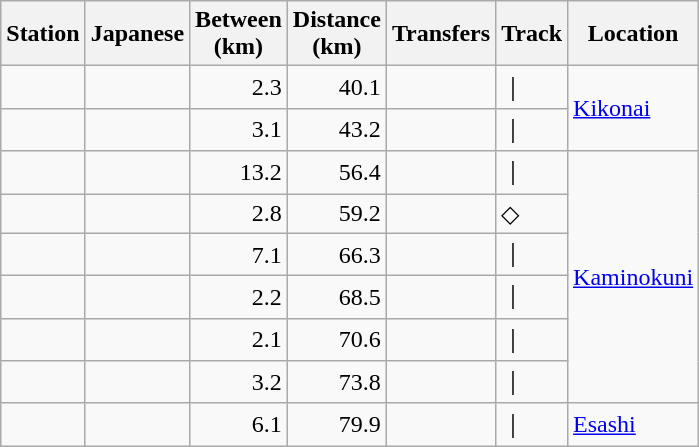<table class="wikitable" rules="all">
<tr>
<th>Station</th>
<th>Japanese</th>
<th style="width:2.5em;">Between (km)</th>
<th style="width:3.2em;">Distance (km)</th>
<th>Transfers</th>
<th style="width:1em;">Track</th>
<th>Location</th>
</tr>
<tr>
<td></td>
<td></td>
<td style="text-align:right;">2.3</td>
<td style="text-align:right;">40.1</td>
<td> </td>
<td>｜</td>
<td rowspan=2><a href='#'>Kikonai</a></td>
</tr>
<tr>
<td></td>
<td></td>
<td style="text-align:right;">3.1</td>
<td style="text-align:right;">43.2</td>
<td> </td>
<td>｜</td>
</tr>
<tr>
<td></td>
<td></td>
<td style="text-align:right;">13.2</td>
<td style="text-align:right;">56.4</td>
<td> </td>
<td>｜</td>
<td rowspan="6"><a href='#'>Kaminokuni</a></td>
</tr>
<tr>
<td></td>
<td></td>
<td style="text-align:right;">2.8</td>
<td style="text-align:right;">59.2</td>
<td> </td>
<td>◇</td>
</tr>
<tr>
<td></td>
<td></td>
<td style="text-align:right;">7.1</td>
<td style="text-align:right;">66.3</td>
<td> </td>
<td>｜</td>
</tr>
<tr>
<td></td>
<td></td>
<td style="text-align:right;">2.2</td>
<td style="text-align:right;">68.5</td>
<td> </td>
<td>｜</td>
</tr>
<tr>
<td></td>
<td></td>
<td style="text-align:right;">2.1</td>
<td style="text-align:right;">70.6</td>
<td> </td>
<td>｜</td>
</tr>
<tr>
<td></td>
<td></td>
<td style="text-align:right;">3.2</td>
<td style="text-align:right;">73.8</td>
<td> </td>
<td>｜</td>
</tr>
<tr>
<td></td>
<td></td>
<td style="text-align:right;">6.1</td>
<td style="text-align:right;">79.9</td>
<td> </td>
<td>｜</td>
<td><a href='#'>Esashi</a></td>
</tr>
</table>
